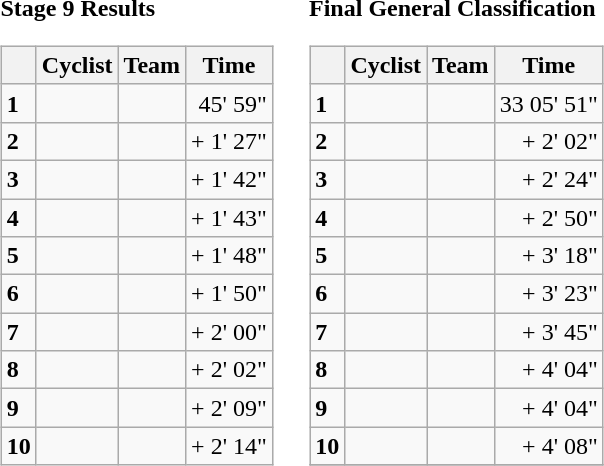<table>
<tr>
<td><strong>Stage 9 Results</strong><br><table class="wikitable">
<tr>
<th></th>
<th>Cyclist</th>
<th>Team</th>
<th>Time</th>
</tr>
<tr>
<td><strong>1</strong></td>
<td> </td>
<td></td>
<td align="right">45' 59"</td>
</tr>
<tr>
<td><strong>2</strong></td>
<td> </td>
<td></td>
<td align="right">+ 1' 27"</td>
</tr>
<tr>
<td><strong>3</strong></td>
<td></td>
<td></td>
<td align="right">+ 1' 42"</td>
</tr>
<tr>
<td><strong>4</strong></td>
<td></td>
<td></td>
<td align="right">+ 1' 43"</td>
</tr>
<tr>
<td><strong>5</strong></td>
<td></td>
<td></td>
<td align="right">+ 1' 48"</td>
</tr>
<tr>
<td><strong>6</strong></td>
<td></td>
<td></td>
<td align="right">+ 1' 50"</td>
</tr>
<tr>
<td><strong>7</strong></td>
<td></td>
<td></td>
<td align="right">+ 2' 00"</td>
</tr>
<tr>
<td><strong>8</strong></td>
<td></td>
<td></td>
<td align="right">+ 2' 02"</td>
</tr>
<tr>
<td><strong>9</strong></td>
<td></td>
<td></td>
<td align="right">+ 2' 09"</td>
</tr>
<tr>
<td><strong>10</strong></td>
<td></td>
<td></td>
<td align="right">+ 2' 14"</td>
</tr>
</table>
</td>
<td></td>
<td><strong>Final General Classification</strong><br><table class="wikitable">
<tr>
<th></th>
<th>Cyclist</th>
<th>Team</th>
<th>Time</th>
</tr>
<tr>
<td><strong>1</strong></td>
<td> </td>
<td></td>
<td align="right">33 05' 51"</td>
</tr>
<tr>
<td><strong>2</strong></td>
<td> </td>
<td></td>
<td align="right">+ 2' 02"</td>
</tr>
<tr>
<td><strong>3</strong></td>
<td></td>
<td></td>
<td align="right">+ 2' 24"</td>
</tr>
<tr>
<td><strong>4</strong></td>
<td></td>
<td></td>
<td align="right">+ 2' 50"</td>
</tr>
<tr>
<td><strong>5</strong></td>
<td></td>
<td></td>
<td align="right">+ 3' 18"</td>
</tr>
<tr>
<td><strong>6</strong></td>
<td></td>
<td></td>
<td align="right">+ 3' 23"</td>
</tr>
<tr>
<td><strong>7</strong></td>
<td></td>
<td></td>
<td align="right">+ 3' 45"</td>
</tr>
<tr>
<td><strong>8</strong></td>
<td></td>
<td></td>
<td align="right">+ 4' 04"</td>
</tr>
<tr>
<td><strong>9</strong></td>
<td></td>
<td></td>
<td align="right">+ 4' 04"</td>
</tr>
<tr>
<td><strong>10</strong></td>
<td></td>
<td></td>
<td align="right">+ 4' 08"</td>
</tr>
<tr>
</tr>
</table>
</td>
</tr>
</table>
